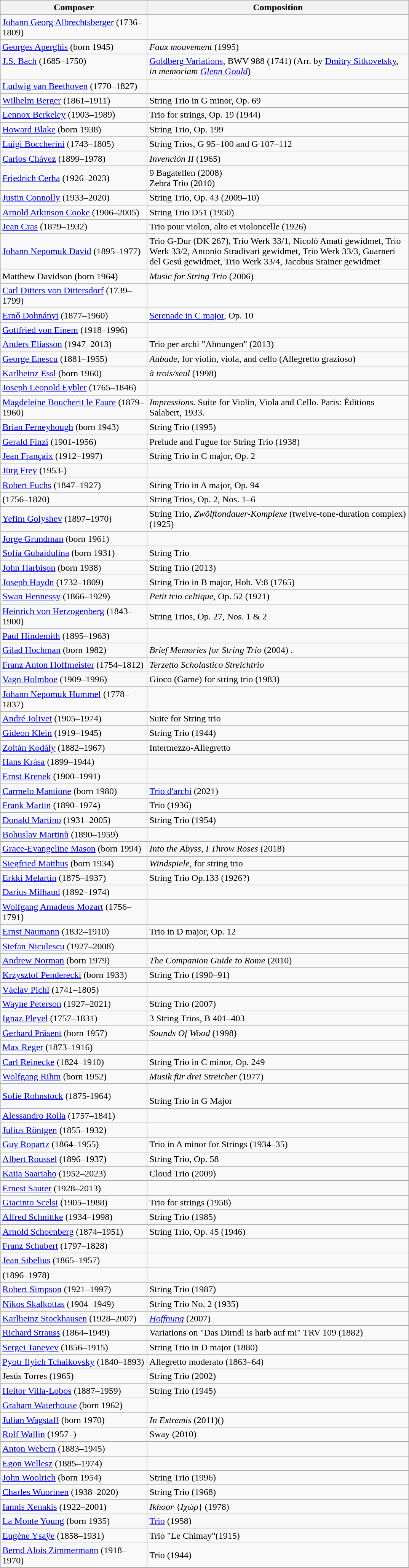<table class="wikitable">
<tr>
<th scope="col" width="250">Composer</th>
<th scope="col" width="450">Composition</th>
</tr>
<tr valign="top">
<td><a href='#'>Johann Georg Albrechtsberger</a> (1736–1809)</td>
<td></td>
</tr>
<tr>
<td><a href='#'>Georges Aperghis</a> (born 1945)</td>
<td><em>Faux mouvement</em> (1995)</td>
</tr>
<tr valign="top">
<td><a href='#'>J.S. Bach</a> (1685–1750)</td>
<td><a href='#'>Goldberg Variations</a>, BWV 988 (1741) (Arr. by <a href='#'>Dmitry Sitkovetsky</a>, <em>in memoriam <a href='#'>Glenn Gould</a></em>)</td>
</tr>
<tr>
<td><a href='#'>Ludwig van Beethoven</a> (1770–1827)</td>
<td></td>
</tr>
<tr>
<td><a href='#'>Wilhelm Berger</a> (1861–1911)</td>
<td>String Trio in G minor, Op. 69</td>
</tr>
<tr>
<td><a href='#'>Lennox Berkeley</a> (1903–1989)</td>
<td>Trio for strings, Op. 19 (1944)</td>
</tr>
<tr>
<td><a href='#'>Howard Blake</a> (born 1938)</td>
<td>String Trio, Op. 199</td>
</tr>
<tr>
<td><a href='#'>Luigi Boccherini</a> (1743–1805)</td>
<td>String Trios, G 95–100 and G 107–112</td>
</tr>
<tr>
<td><a href='#'>Carlos Chávez</a> (1899–1978)</td>
<td><em>Invención II</em> (1965)</td>
</tr>
<tr>
<td><a href='#'>Friedrich Cerha</a> (1926–2023)</td>
<td>9 Bagatellen (2008)<br>Zebra Trio (2010)</td>
</tr>
<tr>
<td><a href='#'>Justin Connolly</a> (1933–2020)</td>
<td>String Trio, Op. 43 (2009–10)</td>
</tr>
<tr>
<td><a href='#'>Arnold Atkinson Cooke</a> (1906–2005)</td>
<td>String Trio D51 (1950)</td>
</tr>
<tr>
<td><a href='#'>Jean Cras</a> (1879–1932)</td>
<td>Trio pour violon, alto et violoncelle (1926)</td>
</tr>
<tr>
<td><a href='#'>Johann Nepomuk David</a> (1895–1977)</td>
<td>Trio G-Dur (DK 267), Trio Werk 33/1, Nicoló Amati gewidmet, Trio Werk 33/2, Antonio Stradivari gewidmet, Trio Werk 33/3, Guarneri del Gesú gewidmet, Trio Werk 33/4, Jacobus Stainer gewidmet</td>
</tr>
<tr>
<td>Matthew Davidson (born 1964)</td>
<td><em>Music for String Trio</em> (2006) </td>
</tr>
<tr valign="top">
<td><a href='#'>Carl Ditters von Dittersdorf</a> (1739–1799)</td>
<td></td>
</tr>
<tr>
<td><a href='#'>Ernő Dohnányi</a> (1877–1960)</td>
<td><a href='#'>Serenade in C major</a>, Op. 10</td>
</tr>
<tr valign="top">
<td><a href='#'>Gottfried von Einem</a> (1918–1996)</td>
<td></td>
</tr>
<tr>
<td><a href='#'>Anders Eliasson</a> (1947–2013)</td>
<td>Trio per archi "Ahnungen" (2013)</td>
</tr>
<tr>
<td><a href='#'>George Enescu</a> (1881–1955)</td>
<td><em>Aubade</em>, for violin, viola, and cello (Allegretto grazioso)</td>
</tr>
<tr>
<td><a href='#'>Karlheinz Essl</a> (born 1960)</td>
<td><em>à trois/seul</em> (1998)</td>
</tr>
<tr>
<td><a href='#'>Joseph Leopold Eybler</a> (1765–1846)</td>
<td></td>
</tr>
<tr>
<td><a href='#'>Magdeleine Boucherit le Faure</a> (1879–1960)</td>
<td><em>Impressions</em>. Suite for Violin, Viola and Cello. Paris: Éditions Salabert, 1933.</td>
</tr>
<tr>
<td><a href='#'>Brian Ferneyhough</a> (born 1943)</td>
<td>String Trio (1995)</td>
</tr>
<tr>
<td><a href='#'>Gerald Finzi</a> (1901-1956)</td>
<td>Prelude and Fugue for String Trio (1938)</td>
</tr>
<tr valign="top">
<td><a href='#'>Jean Françaix</a> (1912–1997)</td>
<td>String Trio in C major, Op. 2</td>
</tr>
<tr>
<td><a href='#'>Jürg Frey</a> (1953-)</td>
<td></td>
</tr>
<tr>
<td><a href='#'>Robert Fuchs</a> (1847–1927)</td>
<td>String Trio in A major, Op. 94</td>
</tr>
<tr>
<td> (1756–1820)</td>
<td>String Trios, Op. 2, Nos. 1–6</td>
</tr>
<tr>
<td><a href='#'>Yefim Golyshev</a> (1897–1970)</td>
<td>String Trio, <em>Zwölftondauer-Komplexe</em> (twelve-tone-duration complex) (1925)</td>
</tr>
<tr>
<td><a href='#'>Jorge Grundman</a> (born 1961)</td>
<td></td>
</tr>
<tr>
<td><a href='#'>Sofia Gubaidulina</a> (born 1931)</td>
<td>String Trio</td>
</tr>
<tr>
<td><a href='#'>John Harbison</a> (born 1938)</td>
<td>String Trio (2013)</td>
</tr>
<tr>
<td><a href='#'>Joseph Haydn</a> (1732–1809)</td>
<td>String Trio in B major, Hob. V:8 (1765)</td>
</tr>
<tr>
<td><a href='#'>Swan Hennessy</a> (1866–1929)</td>
<td><em>Petit trio celtique</em>, Op. 52 (1921)</td>
</tr>
<tr>
<td><a href='#'>Heinrich von Herzogenberg</a> (1843–1900)</td>
<td>String Trios, Op. 27, Nos. 1 & 2</td>
</tr>
<tr valign="top">
<td><a href='#'>Paul Hindemith</a> (1895–1963)</td>
<td></td>
</tr>
<tr>
<td><a href='#'>Gilad Hochman</a> (born 1982)</td>
<td><em>Brief Memories for String Trio</em> (2004) .</td>
</tr>
<tr>
<td><a href='#'>Franz Anton Hoffmeister</a> (1754–1812)</td>
<td><em>Terzetto Scholastico Streichtrio</em></td>
</tr>
<tr valign="top">
</tr>
<tr>
<td><a href='#'>Vagn Holmboe</a> (1909–1996)</td>
<td>Gioco (Game) for string trio (1983)</td>
</tr>
<tr valign="top">
<td><a href='#'>Johann Nepomuk Hummel</a> (1778–1837)</td>
<td></td>
</tr>
<tr>
<td><a href='#'>André Jolivet</a> (1905–1974)</td>
<td>Suite for String trio</td>
</tr>
<tr>
<td><a href='#'>Gideon Klein</a> (1919–1945)</td>
<td>String Trio (1944)</td>
</tr>
<tr>
<td><a href='#'>Zoltán Kodály</a> (1882–1967)</td>
<td>Intermezzo-Allegretto</td>
</tr>
<tr valign="top">
<td><a href='#'>Hans Krása</a> (1899–1944)</td>
<td></td>
</tr>
<tr valign="top">
<td><a href='#'>Ernst Krenek</a> (1900–1991)</td>
<td></td>
</tr>
<tr>
<td><a href='#'>Carmelo Mantione</a> (born 1980)</td>
<td><a href='#'>Trio d'archi</a> (2021)</td>
</tr>
<tr>
<td><a href='#'>Frank Martin</a> (1890–1974)</td>
<td>Trio (1936)</td>
</tr>
<tr>
<td><a href='#'>Donald Martino</a> (1931–2005)</td>
<td>String Trio (1954)</td>
</tr>
<tr>
<td><a href='#'>Bohuslav Martinů</a> (1890–1959)</td>
<td></td>
</tr>
<tr>
<td><a href='#'>Grace-Evangeline Mason</a> (born 1994)</td>
<td><em>Into the Abyss, I Throw Roses</em> (2018)</td>
</tr>
<tr>
</tr>
<tr>
<td><a href='#'>Siegfried Matthus</a> (born 1934)</td>
<td><em>Windspiele</em>, for string trio</td>
</tr>
<tr valign="top">
<td><a href='#'>Erkki Melartin</a> (1875–1937)</td>
<td>String Trio Op.133 (1926?)</td>
</tr>
<tr>
<td><a href='#'>Darius Milhaud</a> (1892–1974)</td>
<td></td>
</tr>
<tr valign="top">
<td><a href='#'>Wolfgang Amadeus Mozart</a> (1756–1791)</td>
<td></td>
</tr>
<tr>
<td><a href='#'>Ernst Naumann</a> (1832–1910)</td>
<td>Trio in D major, Op. 12</td>
</tr>
<tr>
<td><a href='#'>Ștefan Niculescu</a> (1927–2008)</td>
<td></td>
</tr>
<tr>
<td><a href='#'>Andrew Norman</a> (born 1979)</td>
<td><em>The Companion Guide to Rome</em> (2010)</td>
</tr>
<tr>
<td><a href='#'>Krzysztof Penderecki</a> (born 1933)</td>
<td>String Trio (1990–91)</td>
</tr>
<tr valign="top">
<td><a href='#'>Václav Pichl</a> (1741–1805)</td>
<td></td>
</tr>
<tr>
<td><a href='#'>Wayne Peterson</a> (1927–2021)</td>
<td>String Trio (2007)</td>
</tr>
<tr>
<td><a href='#'>Ignaz Pleyel</a> (1757–1831)</td>
<td>3 String Trios, B 401–403</td>
</tr>
<tr valign="top">
</tr>
<tr>
<td><a href='#'>Gerhard Präsent</a> (born 1957)</td>
<td><em>Sounds Of Wood</em> (1998)</td>
</tr>
<tr>
<td><a href='#'>Max Reger</a> (1873–1916)</td>
<td></td>
</tr>
<tr>
<td><a href='#'>Carl Reinecke</a> (1824–1910)</td>
<td>String Trio in C minor, Op. 249</td>
</tr>
<tr valign="top">
<td><a href='#'>Wolfgang Rihm</a> (born 1952)</td>
<td><em>Musik für drei Streicher</em> (1977)</td>
</tr>
<tr>
<td><a href='#'>Sofie Rohnstock</a> (1875-1964)</td>
<td><br>String Trio in G Major</td>
</tr>
<tr>
<td><a href='#'>Alessandro Rolla</a> (1757–1841)</td>
<td></td>
</tr>
<tr>
<td><a href='#'>Julius Röntgen</a> (1855–1932)</td>
<td></td>
</tr>
<tr>
<td><a href='#'>Guy Ropartz</a> (1864–1955)</td>
<td>Trio in A minor for Strings (1934–35)</td>
</tr>
<tr>
<td><a href='#'>Albert Roussel</a> (1896–1937)</td>
<td>String Trio, Op. 58</td>
</tr>
<tr>
<td><a href='#'>Kaija Saariaho</a> (1952–2023)</td>
<td>Cloud Trio (2009)</td>
</tr>
<tr valign="top">
<td><a href='#'>Ernest Sauter</a> (1928–2013)</td>
<td></td>
</tr>
<tr>
<td><a href='#'>Giacinto Scelsi</a> (1905–1988)</td>
<td>Trio for strings (1958)</td>
</tr>
<tr>
<td><a href='#'>Alfred Schnittke</a> (1934–1998)</td>
<td>String Trio (1985)</td>
</tr>
<tr>
<td><a href='#'>Arnold Schoenberg</a> (1874–1951)</td>
<td>String Trio, Op. 45 (1946)</td>
</tr>
<tr valign="top">
<td><a href='#'>Franz Schubert</a> (1797–1828)</td>
<td></td>
</tr>
<tr valign="top">
<td><a href='#'>Jean Sibelius</a> (1865–1957)</td>
<td></td>
</tr>
<tr valign="top">
<td> (1896–1978)</td>
<td></td>
</tr>
<tr valign="top">
</tr>
<tr>
<td><a href='#'>Robert Simpson</a> (1921–1997)</td>
<td>String Trio (1987)</td>
</tr>
<tr>
<td><a href='#'>Nikos Skalkottas</a> (1904–1949)</td>
<td>String Trio No. 2 (1935)</td>
</tr>
<tr>
<td><a href='#'>Karlheinz Stockhausen</a> (1928–2007)</td>
<td><em><a href='#'>Hoffnung</a></em> (2007) </td>
</tr>
<tr>
<td><a href='#'>Richard Strauss</a> (1864–1949)</td>
<td>Variations on "Das Dirndl is harb auf mi" TRV 109 (1882)</td>
</tr>
<tr>
<td><a href='#'>Sergei Taneyev</a> (1856–1915)</td>
<td>String Trio in D major (1880)</td>
</tr>
<tr>
<td><a href='#'>Pyotr Ilyich Tchaikovsky</a> (1840–1893)</td>
<td>Allegretto moderato (1863–64)</td>
</tr>
<tr>
<td>Jesús Torres (1965)</td>
<td>String Trio (2002)</td>
</tr>
<tr>
<td><a href='#'>Heitor Villa-Lobos</a> (1887–1959)</td>
<td>String Trio (1945)</td>
</tr>
<tr valign="top">
<td><a href='#'>Graham Waterhouse</a> (born 1962)</td>
<td></td>
</tr>
<tr>
<td><a href='#'>Julian Wagstaff</a> (born 1970)</td>
<td><em>In Extremis</em> (2011)()</td>
</tr>
<tr>
<td><a href='#'>Rolf Wallin</a> (1957–)</td>
<td>Sway (2010)</td>
</tr>
<tr valign="top">
<td><a href='#'>Anton Webern</a> (1883–1945)</td>
<td></td>
</tr>
<tr valign="top">
<td><a href='#'>Egon Wellesz</a> (1885–1974)</td>
<td></td>
</tr>
<tr>
<td><a href='#'>John Woolrich</a> (born 1954)</td>
<td>String Trio (1996)</td>
</tr>
<tr>
<td><a href='#'>Charles Wuorinen</a> (1938–2020)</td>
<td>String Trio (1968)</td>
</tr>
<tr>
<td><a href='#'>Iannis Xenakis</a> (1922–2001)</td>
<td><em>Ikhoor</em> {<em>Ιχώρ</em>} (1978)</td>
</tr>
<tr>
<td><a href='#'>La Monte Young</a> (born 1935)</td>
<td><a href='#'>Trio</a> (1958)</td>
</tr>
<tr>
<td><a href='#'>Eugène Ysaÿe</a> (1858–1931)</td>
<td>Trio "Le Chimay"(1915)</td>
</tr>
<tr>
<td><a href='#'>Bernd Alois Zimmermann</a> (1918–1970)</td>
<td>Trio (1944)</td>
</tr>
</table>
